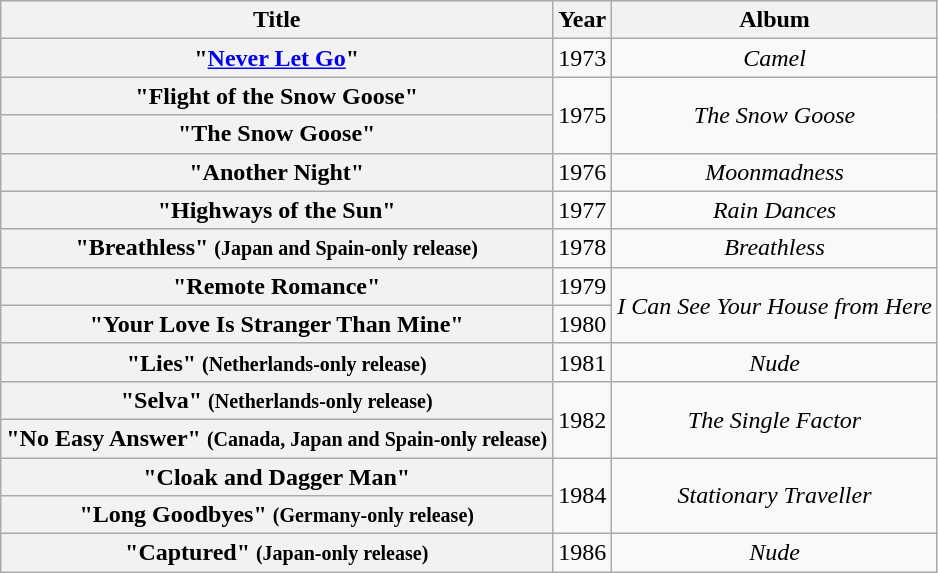<table class="wikitable plainrowheaders" style="text-align:center;">
<tr>
<th>Title</th>
<th>Year</th>
<th>Album</th>
</tr>
<tr>
<th scope="row">"<a href='#'>Never Let Go</a>"</th>
<td>1973</td>
<td><em>Camel</em></td>
</tr>
<tr>
<th scope="row">"Flight of the Snow Goose"</th>
<td rowspan="2">1975</td>
<td rowspan="2"><em>The Snow Goose</em></td>
</tr>
<tr>
<th scope="row">"The Snow Goose"</th>
</tr>
<tr>
<th scope="row">"Another Night"</th>
<td>1976</td>
<td><em>Moonmadness</em></td>
</tr>
<tr>
<th scope="row">"Highways of the Sun"</th>
<td>1977</td>
<td><em>Rain Dances</em></td>
</tr>
<tr>
<th scope="row">"Breathless" <small>(Japan and Spain-only release)</small></th>
<td>1978</td>
<td><em>Breathless</em></td>
</tr>
<tr>
<th scope="row">"Remote Romance"</th>
<td>1979</td>
<td rowspan="2"><em>I Can See Your House from Here</em></td>
</tr>
<tr>
<th scope="row">"Your Love Is Stranger Than Mine"</th>
<td>1980</td>
</tr>
<tr>
<th scope="row">"Lies" <small>(Netherlands-only release)</small></th>
<td>1981</td>
<td><em>Nude</em></td>
</tr>
<tr>
<th scope="row">"Selva" <small>(Netherlands-only release)</small></th>
<td rowspan="2">1982</td>
<td rowspan="2"><em>The Single Factor</em></td>
</tr>
<tr>
<th scope="row">"No Easy Answer" <small>(Canada, Japan and Spain-only release)</small></th>
</tr>
<tr>
<th scope="row">"Cloak and Dagger Man"</th>
<td rowspan="2">1984</td>
<td rowspan="2"><em>Stationary Traveller</em></td>
</tr>
<tr>
<th scope="row">"Long Goodbyes" <small>(Germany-only release)</small></th>
</tr>
<tr>
<th scope="row">"Captured" <small>(Japan-only release)</small></th>
<td>1986</td>
<td><em>Nude</em></td>
</tr>
</table>
